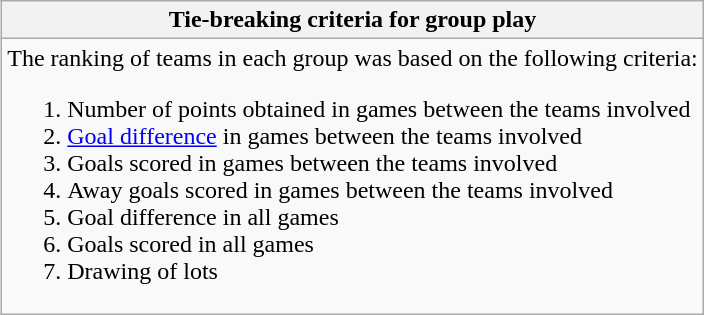<table class="wikitable collapsible collapsed" align="right">
<tr>
<th>Tie-breaking criteria for group play</th>
</tr>
<tr>
<td>The ranking of teams in each group was based on the following criteria:<br><ol><li>Number of points obtained in games between the teams involved</li><li><a href='#'>Goal difference</a> in games between the teams involved</li><li>Goals scored in games between the teams involved</li><li>Away goals scored in games between the teams involved</li><li>Goal difference in all games</li><li>Goals scored in all games</li><li>Drawing of lots</li></ol></td>
</tr>
</table>
